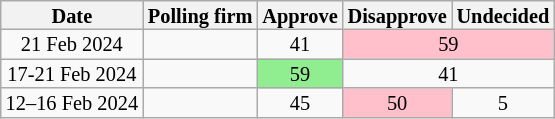<table class=wikitable style="text-align:center;font-size:85%;line-height:13px">
<tr>
<th>Date</th>
<th>Polling firm</th>
<th>Approve</th>
<th>Disapprove</th>
<th>Undecided</th>
</tr>
<tr>
<td>21 Feb 2024</td>
<td></td>
<td>41</td>
<td style=background:pink colspan=2>59</td>
</tr>
<tr>
<td>17-21 Feb 2024</td>
<td></td>
<td style=background:lightgreen>59</td>
<td colspan=2>41</td>
</tr>
<tr>
<td>12–16 Feb 2024</td>
<td></td>
<td>45</td>
<td style=background:pink>50</td>
<td>5</td>
</tr>
</table>
